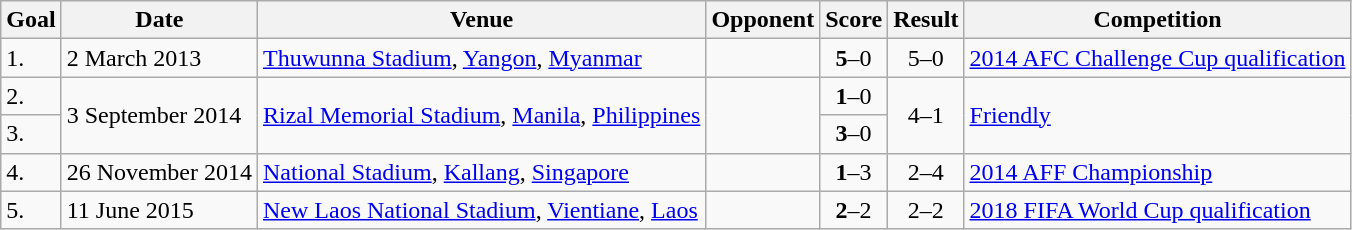<table class="wikitable plainrowheaders sortable">
<tr>
<th>Goal</th>
<th>Date</th>
<th>Venue</th>
<th>Opponent</th>
<th>Score</th>
<th>Result</th>
<th>Competition</th>
</tr>
<tr>
<td>1.</td>
<td>2 March 2013</td>
<td><a href='#'>Thuwunna Stadium</a>, <a href='#'>Yangon</a>, <a href='#'>Myanmar</a></td>
<td></td>
<td align=center><strong>5</strong>–0</td>
<td align=center>5–0</td>
<td><a href='#'>2014 AFC Challenge Cup qualification</a></td>
</tr>
<tr>
<td>2.</td>
<td rowspan="2">3 September 2014</td>
<td rowspan="2"><a href='#'>Rizal Memorial Stadium</a>, <a href='#'>Manila</a>, <a href='#'>Philippines</a></td>
<td rowspan="2"></td>
<td align=center><strong>1</strong>–0</td>
<td rowspan="2" style="text-align:center">4–1</td>
<td rowspan="2"><a href='#'>Friendly</a></td>
</tr>
<tr>
<td>3.</td>
<td align=center><strong>3</strong>–0</td>
</tr>
<tr>
<td>4.</td>
<td>26 November 2014</td>
<td><a href='#'>National Stadium</a>, <a href='#'>Kallang</a>, <a href='#'>Singapore</a></td>
<td></td>
<td align=center><strong>1</strong>–3</td>
<td align=center>2–4</td>
<td><a href='#'>2014 AFF Championship</a></td>
</tr>
<tr>
<td>5.</td>
<td>11 June 2015</td>
<td><a href='#'>New Laos National Stadium</a>, <a href='#'>Vientiane</a>, <a href='#'>Laos</a></td>
<td></td>
<td align=center><strong>2</strong>–2</td>
<td align=center>2–2</td>
<td><a href='#'>2018 FIFA World Cup qualification</a></td>
</tr>
</table>
